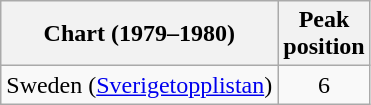<table class="wikitable">
<tr>
<th>Chart (1979–1980)</th>
<th>Peak<br>position</th>
</tr>
<tr>
<td>Sweden (<a href='#'>Sverigetopplistan</a>)</td>
<td align="center">6</td>
</tr>
</table>
